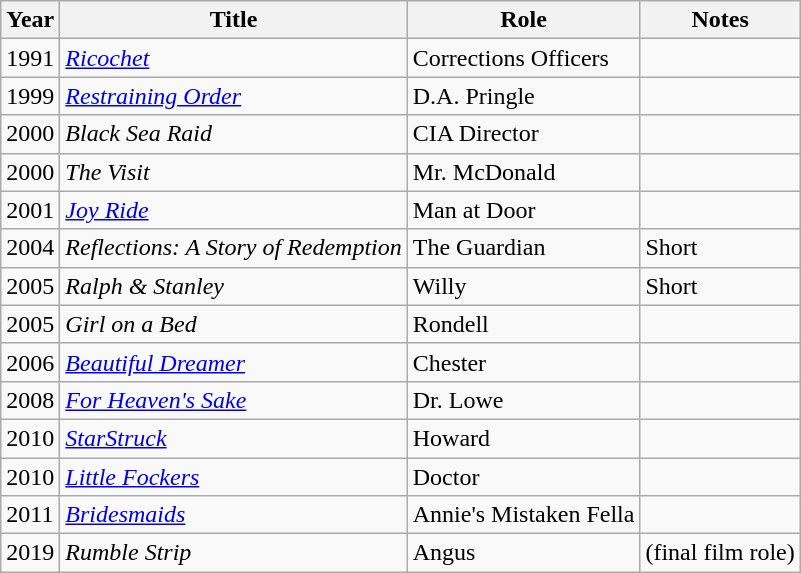<table class="wikitable sortable">
<tr>
<th>Year</th>
<th>Title</th>
<th>Role</th>
<th class="unsortable">Notes</th>
</tr>
<tr>
<td>1991</td>
<td><em><a href='#'>Ricochet</a></em></td>
<td>Corrections Officers</td>
<td></td>
</tr>
<tr>
<td>1999</td>
<td><em><a href='#'>Restraining Order</a></em></td>
<td>D.A. Pringle</td>
<td></td>
</tr>
<tr>
<td>2000</td>
<td><em>Black Sea Raid</em></td>
<td>CIA Director</td>
<td></td>
</tr>
<tr>
<td>2000</td>
<td><em>The Visit</em></td>
<td>Mr. McDonald</td>
<td></td>
</tr>
<tr>
<td>2001</td>
<td><em><a href='#'>Joy Ride</a></em></td>
<td>Man at Door</td>
<td></td>
</tr>
<tr>
<td>2004</td>
<td><em>Reflections: A Story of Redemption</em></td>
<td>The Guardian</td>
<td>Short</td>
</tr>
<tr>
<td>2005</td>
<td><em>Ralph & Stanley</em></td>
<td>Willy</td>
<td>Short</td>
</tr>
<tr>
<td>2005</td>
<td><em>Girl on a Bed</em></td>
<td>Rondell</td>
<td></td>
</tr>
<tr>
<td>2006</td>
<td><em><a href='#'>Beautiful Dreamer</a></em></td>
<td>Chester</td>
<td></td>
</tr>
<tr>
<td>2008</td>
<td><em><a href='#'>For Heaven's Sake</a></em></td>
<td>Dr. Lowe</td>
<td></td>
</tr>
<tr>
<td>2010</td>
<td><em><a href='#'>StarStruck</a></em></td>
<td>Howard</td>
<td></td>
</tr>
<tr>
<td>2010</td>
<td><em><a href='#'>Little Fockers</a></em></td>
<td>Doctor</td>
<td></td>
</tr>
<tr>
<td>2011</td>
<td><em><a href='#'>Bridesmaids</a></em></td>
<td>Annie's Mistaken Fella</td>
<td></td>
</tr>
<tr>
<td>2019</td>
<td><em>Rumble Strip</em></td>
<td>Angus</td>
<td>(final film role)</td>
</tr>
</table>
